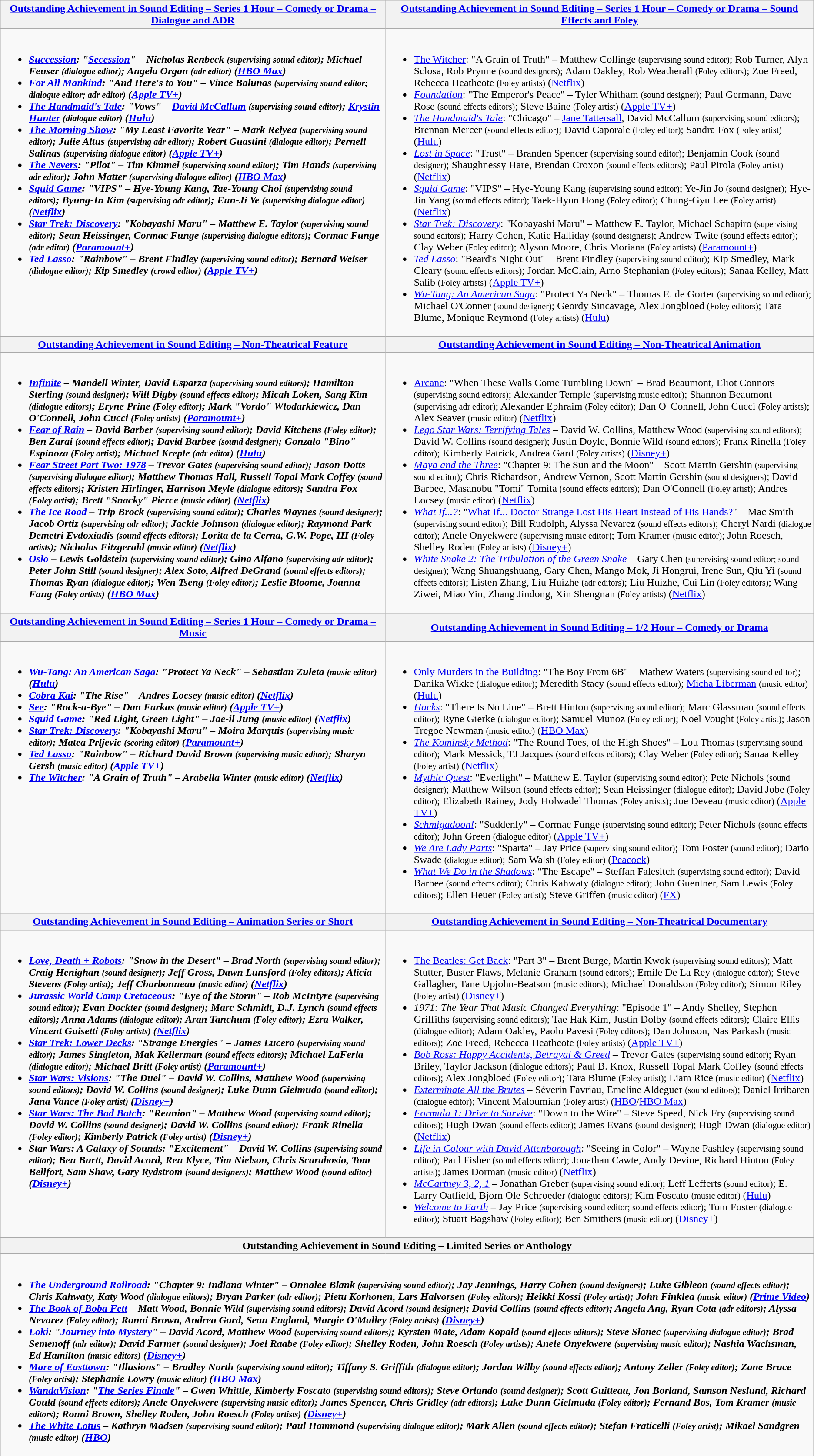<table class=wikitable style="width=100%">
<tr>
<th style="width=50%"><a href='#'>Outstanding Achievement in Sound Editing – Series 1 Hour – Comedy or Drama – Dialogue and ADR</a></th>
<th style="width=50%"><a href='#'>Outstanding Achievement in Sound Editing – Series 1 Hour – Comedy or Drama – Sound Effects and Foley</a></th>
</tr>
<tr>
<td valign="top"><br><ul><li><strong><em><a href='#'>Succession</a><em>: "<a href='#'>Secession</a>" – Nicholas Renbeck <small>(supervising sound editor)</small>; Michael Feuser <small>(dialogue editor)</small>; Angela Organ <small>(adr editor)</small> (<a href='#'>HBO Max</a>)<strong></li><li></em><a href='#'>For All Mankind</a><em>: "And Here's to You" – Vince Balunas <small>(supervising sound editor; dialogue editor; adr editor)</small> (<a href='#'>Apple TV+</a>)</li><li></em><a href='#'>The Handmaid's Tale</a><em>: "Vows" – <a href='#'>David McCallum</a> <small>(supervising sound editor)</small>; <a href='#'>Krystin Hunter</a> <small>(dialogue editor)</small> (<a href='#'>Hulu</a>)</li><li></em><a href='#'>The Morning Show</a><em>: "My Least Favorite Year" – Mark Relyea <small>(supervising sound editor)</small>; Julie Altus <small>(supervising adr editor)</small>; Robert Guastini <small>(dialogue editor)</small>; Pernell Salinas <small>(supervising dialogue editor)</small> (<a href='#'>Apple TV+</a>)</li><li></em><a href='#'>The Nevers</a><em>: "Pilot" – Tim Kimmel <small>(supervising sound editor)</small>; Tim Hands <small>(supervising adr editor)</small>; John Matter <small>(supervising dialogue editor)</small> (<a href='#'>HBO Max</a>)</li><li></em><a href='#'>Squid Game</a><em>: "VIPS" – Hye-Young Kang, Tae-Young Choi <small>(supervising sound editors)</small>; Byung-In Kim <small>(supervising adr editor)</small>; Eun-Ji Ye <small>(supervising dialogue editor)</small> (<a href='#'>Netflix</a>)</li><li></em><a href='#'>Star Trek: Discovery</a><em>: "Kobayashi Maru" – Matthew E. Taylor <small>(supervising sound editor)</small>; Sean Heissinger, Cormac Funge <small>(supervising dialogue editors)</small>; Cormac Funge <small>(adr editor)</small> (<a href='#'>Paramount+</a>)</li><li></em><a href='#'>Ted Lasso</a><em>: "Rainbow" – Brent Findley <small>(supervising sound editor)</small>; Bernard Weiser <small>(dialogue editor)</small>; Kip Smedley <small>(crowd editor)</small> (<a href='#'>Apple TV+</a>)</li></ul></td>
<td valign="top"><br><ul><li></em></strong><a href='#'>The Witcher</a></em>: "A Grain of Truth" – Matthew Collinge <small>(supervising sound editor)</small>; Rob Turner, Alyn Sclosa, Rob Prynne <small>(sound designers)</small>; Adam Oakley, Rob Weatherall <small>(Foley editors)</small>; Zoe Freed, Rebecca Heathcote <small>(Foley artists)</small> (<a href='#'>Netflix</a>)</strong></li><li><em><a href='#'>Foundation</a></em>: "The Emperor's Peace" – Tyler Whitham <small>(sound designer)</small>; Paul Germann, Dave Rose <small>(sound effects editors)</small>; Steve Baine <small>(Foley artist)</small> (<a href='#'>Apple TV+</a>)</li><li><em><a href='#'>The Handmaid's Tale</a></em>: "Chicago" – <a href='#'>Jane Tattersall</a>, David McCallum <small>(supervising sound editors)</small>; Brennan Mercer <small>(sound effects editor)</small>; David Caporale <small>(Foley editor)</small>; Sandra Fox <small>(Foley artist)</small> (<a href='#'>Hulu</a>)</li><li><em><a href='#'>Lost in Space</a></em>: "Trust" – Branden Spencer <small>(supervising sound editor)</small>; Benjamin Cook <small>(sound designer)</small>; Shaughnessy Hare, Brendan Croxon <small>(sound effects editors)</small>; Paul Pirola <small>(Foley artist)</small> (<a href='#'>Netflix</a>)</li><li><em><a href='#'>Squid Game</a></em>: "VIPS" – Hye-Young Kang <small>(supervising sound editor)</small>; Ye-Jin Jo <small>(sound designer)</small>; Hye-Jin Yang <small>(sound effects editor)</small>; Taek-Hyun Hong <small>(Foley editor)</small>; Chung-Gyu Lee <small>(Foley artist)</small> (<a href='#'>Netflix</a>)</li><li><em><a href='#'>Star Trek: Discovery</a></em>: "Kobayashi Maru" – Matthew E. Taylor, Michael Schapiro <small>(supervising sound editors)</small>; Harry Cohen, Katie Halliday <small>(sound designers)</small>; Andrew Twite <small>(sound effects editor)</small>; Clay Weber <small>(Foley editor)</small>; Alyson Moore, Chris Moriana <small>(Foley artists)</small> (<a href='#'>Paramount+</a>)</li><li><em><a href='#'>Ted Lasso</a></em>: "Beard's Night Out" – Brent Findley <small>(supervising sound editor)</small>; Kip Smedley, Mark Cleary <small>(sound effects editors)</small>; Jordan McClain, Arno Stephanian <small>(Foley editors)</small>; Sanaa Kelley, Matt Salib <small>(Foley artists)</small> (<a href='#'>Apple TV+</a>)</li><li><em><a href='#'>Wu-Tang: An American Saga</a></em>: "Protect Ya Neck" – Thomas E. de Gorter <small>(supervising sound editor)</small>; Michael O'Conner <small>(sound designer)</small>; Geordy Sincavage, Alex Jongbloed <small>(Foley editors)</small>; Tara Blume, Monique Reymond <small>(Foley artists)</small> (<a href='#'>Hulu</a>)</li></ul></td>
</tr>
<tr>
<th style="width=50%"><a href='#'>Outstanding Achievement in Sound Editing – Non-Theatrical Feature</a></th>
<th style="width=50%"><a href='#'>Outstanding Achievement in Sound Editing – Non-Theatrical Animation</a></th>
</tr>
<tr>
<td valign="top"><br><ul><li><strong><em><a href='#'>Infinite</a><em> – Mandell Winter, David Esparza <small>(supervising sound editors)</small>; Hamilton Sterling <small>(sound designer)</small>; Will Digby <small>(sound effects editor)</small>; Micah Loken, Sang Kim <small>(dialogue editors)</small>; Eryne Prine <small>(Foley editor)</small>; Mark "Vordo" Wlodarkiewicz, Dan O'Connell, John Cucci <small>(Foley artists)</small> (<a href='#'>Paramount+</a>)<strong></li><li></em><a href='#'>Fear of Rain</a><em> – David Barber <small>(supervising sound editor)</small>; David Kitchens <small>(Foley editor)</small>; Ben Zarai <small>(sound effects editor)</small>; David Barbee <small>(sound designer)</small>; Gonzalo "Bino" Espinoza <small>(Foley artist)</small>; Michael Kreple <small>(adr editor)</small> (<a href='#'>Hulu</a>)</li><li></em><a href='#'>Fear Street Part Two: 1978</a><em> – Trevor Gates <small>(supervising sound editor)</small>; Jason Dotts <small>(supervising dialogue editor)</small>; Matthew Thomas Hall, Russell Topal Mark Coffey <small>(sound effects editors)</small>; Kristen Hirlinger, Harrison Meyle <small>(dialogue editors)</small>; Sandra Fox <small>(Foley artist)</small>; Brett "Snacky" Pierce <small>(music editor)</small> (<a href='#'>Netflix</a>)</li><li></em><a href='#'>The Ice Road</a><em> – Trip Brock <small>(supervising sound editor)</small>; Charles Maynes <small>(sound designer)</small>; Jacob Ortiz <small>(supervising adr editor)</small>; Jackie Johnson <small>(dialogue editor)</small>; Raymond Park Demetri Evdoxiadis <small>(sound effects editors)</small>; Lorita de la Cerna, G.W. Pope, III <small>(Foley artists)</small>; Nicholas Fitzgerald <small>(music editor)</small> (<a href='#'>Netflix</a>)</li><li></em><a href='#'>Oslo</a><em> – Lewis Goldstein <small>(supervising sound editor)</small>; Gina Alfano <small>(supervising adr editor)</small>; Peter John Still <small>(sound designer)</small>; Alex Soto, Alfred DeGrand <small>(sound effects editors)</small>; Thomas Ryan <small>(dialogue editor)</small>; Wen Tseng <small>(Foley editor)</small>; Leslie Bloome, Joanna Fang <small>(Foley artists)</small> (<a href='#'>HBO Max</a>)</li></ul></td>
<td valign="top"><br><ul><li></em></strong><a href='#'>Arcane</a></em>: "When These Walls Come Tumbling Down" – Brad Beaumont, Eliot Connors <small>(supervising sound editors)</small>; Alexander Temple <small>(supervising music editor)</small>; Shannon Beaumont <small>(supervising adr editor)</small>; Alexander Ephraim <small>(Foley editor)</small>; Dan O' Connell, John Cucci <small>(Foley artists)</small>; Alex Seaver <small>(music editor)</small> (<a href='#'>Netflix</a>)</strong></li><li><em><a href='#'>Lego Star Wars: Terrifying Tales</a></em> – David W. Collins, Matthew Wood <small>(supervising sound editors)</small>; David W. Collins <small>(sound designer)</small>; Justin Doyle, Bonnie Wild <small>(sound editors)</small>; Frank Rinella <small>(Foley editor)</small>; Kimberly Patrick, Andrea Gard <small>(Foley artists)</small> (<a href='#'>Disney+</a>)</li><li><em><a href='#'>Maya and the Three</a></em>: "Chapter 9: The Sun and the Moon" – Scott Martin Gershin <small>(supervising sound editor)</small>; Chris Richardson, Andrew Vernon, Scott Martin Gershin <small>(sound designers)</small>; David Barbee, Masanobu "Tomi" Tomita <small>(sound effects editors)</small>; Dan O'Connell <small>(Foley artist)</small>; Andres Locsey <small>(music editor)</small> (<a href='#'>Netflix</a>)</li><li><em><a href='#'>What If...?</a></em>: "<a href='#'>What If... Doctor Strange Lost His Heart Instead of His Hands?</a>" – Mac Smith <small>(supervising sound editor)</small>; Bill Rudolph, Alyssa Nevarez <small>(sound effects editors)</small>; Cheryl Nardi <small>(dialogue editor)</small>; Anele Onyekwere <small>(supervising music editor)</small>; Tom Kramer <small>(music editor)</small>; John Roesch, Shelley Roden <small>(Foley artists)</small> (<a href='#'>Disney+</a>)</li><li><em><a href='#'>White Snake 2: The Tribulation of the Green Snake</a></em> – Gary Chen <small>(supervising sound editor; sound designer)</small>; Wang Shuangshuang, Gary Chen, Mango Mok, Ji Hongrui, Irene Sun, Qiu Yi <small>(sound effects editors)</small>; Listen Zhang, Liu Huizhe <small>(adr editors)</small>; Liu Huizhe, Cui Lin <small>(Foley editors)</small>; Wang Ziwei, Miao Yin, Zhang Jindong, Xin Shengnan <small>(Foley artists)</small> (<a href='#'>Netflix</a>)</li></ul></td>
</tr>
<tr>
<th style="width=50%"><a href='#'>Outstanding Achievement in Sound Editing – Series 1 Hour – Comedy or Drama – Music</a></th>
<th style="width=50%"><a href='#'>Outstanding Achievement in Sound Editing – 1/2 Hour – Comedy or Drama</a></th>
</tr>
<tr>
<td valign="top"><br><ul><li><strong><em><a href='#'>Wu-Tang: An American Saga</a><em>: "Protect Ya Neck" – Sebastian Zuleta <small>(music editor)</small> (<a href='#'>Hulu</a>)<strong></li><li></em><a href='#'>Cobra Kai</a><em>: "The Rise" – Andres Locsey <small>(music editor)</small> (<a href='#'>Netflix</a>)</li><li></em><a href='#'>See</a><em>: "Rock-a-Bye" – Dan Farkas <small>(music editor)</small> (<a href='#'>Apple TV+</a>)</li><li></em><a href='#'>Squid Game</a><em>: "Red Light, Green Light" – Jae-il Jung <small>(music editor)</small> (<a href='#'>Netflix</a>)</li><li></em><a href='#'>Star Trek: Discovery</a><em>: "Kobayashi Maru" – Moira Marquis <small>(supervising music editor)</small>; Matea Prljevic <small>(scoring editor)</small> (<a href='#'>Paramount+</a>)</li><li></em><a href='#'>Ted Lasso</a><em>: "Rainbow" – Richard David Brown <small>(supervising music editor)</small>; Sharyn Gersh <small>(music editor)</small> (<a href='#'>Apple TV+</a>)</li><li></em><a href='#'>The Witcher</a><em>: "A Grain of Truth" – Arabella Winter <small>(music editor)</small> (<a href='#'>Netflix</a>)</li></ul></td>
<td valign="top"><br><ul><li></em></strong><a href='#'>Only Murders in the Building</a></em>: "The Boy From 6B" – Mathew Waters <small>(supervising sound editor)</small>; Danika Wikke <small>(dialogue editor)</small>; Meredith Stacy <small>(sound effects editor)</small>; <a href='#'>Micha Liberman</a> <small>(music editor)</small> (<a href='#'>Hulu</a>)</strong></li><li><em><a href='#'>Hacks</a></em>: "There Is No Line" – Brett Hinton <small>(supervising sound editor)</small>; Marc Glassman <small>(sound effects editor)</small>; Ryne Gierke <small>(dialogue editor)</small>; Samuel Munoz <small>(Foley editor)</small>; Noel Vought <small>(Foley artist)</small>; Jason Tregoe Newman <small>(music editor)</small> (<a href='#'>HBO Max</a>)</li><li><em><a href='#'>The Kominsky Method</a></em>: "The Round Toes, of the High Shoes" – Lou Thomas <small>(supervising sound editor)</small>; Mark Messick, TJ Jacques <small>(sound effects editors)</small>; Clay Weber <small>(Foley editor)</small>; Sanaa Kelley <small>(Foley artist)</small> (<a href='#'>Netflix</a>)</li><li><em><a href='#'>Mythic Quest</a></em>: "Everlight" – Matthew E. Taylor <small>(supervising sound editor)</small>; Pete Nichols <small>(sound designer)</small>; Matthew Wilson <small>(sound effects editor)</small>; Sean Heissinger <small>(dialogue editor)</small>; David Jobe <small>(Foley editor)</small>; Elizabeth Rainey, Jody Holwadel Thomas <small>(Foley artists)</small>; Joe Deveau <small>(music editor)</small> (<a href='#'>Apple TV+</a>)</li><li><em><a href='#'>Schmigadoon!</a></em>: "Suddenly" – Cormac Funge <small>(supervising sound editor)</small>; Peter Nichols <small>(sound effects editor)</small>; John Green <small>(dialogue editor)</small> (<a href='#'>Apple TV+</a>)</li><li><em><a href='#'>We Are Lady Parts</a></em>: "Sparta" – Jay Price <small>(supervising sound editor)</small>; Tom Foster <small>(sound editor)</small>; Dario Swade <small>(dialogue editor)</small>; Sam Walsh <small>(Foley editor)</small> (<a href='#'>Peacock</a>)</li><li><em><a href='#'>What We Do in the Shadows</a></em>: "The Escape" – Steffan Falesitch <small>(supervising sound editor)</small>; David Barbee <small>(sound effects editor)</small>; Chris Kahwaty <small>(dialogue editor)</small>; John Guentner, Sam Lewis <small>(Foley editors)</small>; Ellen Heuer <small>(Foley artist)</small>; Steve Griffen <small>(music editor)</small> (<a href='#'>FX</a>)</li></ul></td>
</tr>
<tr>
<th style="width=50%"><a href='#'>Outstanding Achievement in Sound Editing – Animation Series or Short</a></th>
<th style="width=50%"><a href='#'>Outstanding Achievement in Sound Editing – Non-Theatrical Documentary</a></th>
</tr>
<tr>
<td valign="top"><br><ul><li><strong><em><a href='#'>Love, Death + Robots</a><em>: "Snow in the Desert" – Brad North <small>(supervising sound editor)</small>; Craig Henighan <small>(sound designer)</small>; Jeff Gross, Dawn Lunsford <small>(Foley editors)</small>; Alicia Stevens <small>(Foley artist)</small>; Jeff Charbonneau <small>(music editor)</small> (<a href='#'>Netflix</a>)<strong></li><li></em><a href='#'>Jurassic World Camp Cretaceous</a><em>: "Eye of the Storm" – Rob McIntyre <small>(supervising sound editor)</small>; Evan Dockter <small>(sound designer)</small>; Marc Schmidt, D.J. Lynch <small>(sound effects editors)</small>; Anna Adams <small>(dialogue editor)</small>; Aran Tanchum <small>(Foley editor)</small>; Ezra Walker, Vincent Guisetti <small>(Foley artists)</small> (<a href='#'>Netflix</a>)</li><li></em><a href='#'>Star Trek: Lower Decks</a><em>: "Strange Energies" – James Lucero <small>(supervising sound editor)</small>; James Singleton, Mak Kellerman <small>(sound effects editors)</small>; Michael LaFerla <small>(dialogue editor)</small>; Michael Britt <small>(Foley artist)</small> (<a href='#'>Paramount+</a>)</li><li></em><a href='#'>Star Wars: Visions</a><em>: "The Duel" – David W. Collins, Matthew Wood <small>(supervising sound editors)</small>; David W. Collins <small>(sound designer)</small>; Luke Dunn Gielmuda <small>(sound editor)</small>; Jana Vance <small>(Foley artist)</small> (<a href='#'>Disney+</a>)</li><li></em><a href='#'>Star Wars: The Bad Batch</a><em>: "Reunion" – Matthew Wood <small>(supervising sound editor)</small>; David W. Collins <small>(sound designer)</small>; David W. Collins <small>(sound editor)</small>; Frank Rinella <small>(Foley editor)</small>; Kimberly Patrick <small>(Foley artist)</small> (<a href='#'>Disney+</a>)</li><li></em>Star Wars: A Galaxy of Sounds<em>: "Excitement" – David W. Collins <small>(supervising sound editor)</small>; Ben Burtt, David Acord, Ren Klyce, Tim Nielson, Chris Scarabosio, Tom Bellfort, Sam Shaw, Gary Rydstrom <small>(sound designers)</small>; Matthew Wood <small>(sound editor)</small> (<a href='#'>Disney+</a>)</li></ul></td>
<td valign="top"><br><ul><li></em></strong><a href='#'>The Beatles: Get Back</a></em>: "Part 3" – Brent Burge, Martin Kwok <small>(supervising sound editors)</small>; Matt Stutter, Buster Flaws, Melanie Graham <small>(sound editors)</small>; Emile De La Rey <small>(dialogue editor)</small>; Steve Gallagher, Tane Upjohn-Beatson <small>(music editors)</small>; Michael Donaldson <small>(Foley editor)</small>; Simon Riley <small>(Foley artist)</small> (<a href='#'>Disney+</a>)</strong></li><li><em>1971: The Year That Music Changed Everything</em>: "Episode 1" – Andy Shelley, Stephen Griffiths <small>(supervising sound editors)</small>; Tae Hak Kim, Justin Dolby <small>(sound effects editors)</small>; Claire Ellis <small>(dialogue editor)</small>; Adam Oakley, Paolo Pavesi <small>(Foley editors)</small>; Dan Johnson, Nas Parkash <small>(music editors)</small>; Zoe Freed, Rebecca Heathcote <small>(Foley artists)</small> (<a href='#'>Apple TV+</a>)</li><li><em><a href='#'>Bob Ross: Happy Accidents, Betrayal & Greed</a></em> – Trevor Gates <small>(supervising sound editor)</small>; Ryan Briley, Taylor Jackson <small>(dialogue editors)</small>; Paul B. Knox, Russell Topal Mark Coffey <small>(sound effects editors)</small>; Alex Jongbloed <small>(Foley editor)</small>; Tara Blume <small>(Foley artist)</small>; Liam Rice <small>(music editor)</small> (<a href='#'>Netflix</a>)</li><li><em><a href='#'>Exterminate All the Brutes</a></em> – Séverin Favriau, Emeline Aldeguer <small>(sound editors)</small>; Daniel Irribaren <small>(dialogue editor)</small>; Vincent Maloumian <small>(Foley artist)</small> (<a href='#'>HBO</a>/<a href='#'>HBO Max</a>)</li><li><em><a href='#'>Formula 1: Drive to Survive</a></em>: "Down to the Wire" – Steve Speed, Nick Fry <small>(supervising sound editors)</small>; Hugh Dwan <small>(sound effects editor)</small>; James Evans <small>(sound designer)</small>; Hugh Dwan <small>(dialogue editor)</small> (<a href='#'>Netflix</a>)</li><li><em><a href='#'>Life in Colour with David Attenborough</a></em>: "Seeing in Color" – Wayne Pashley <small>(supervising sound editor)</small>; Paul Fisher <small>(sound effects editor)</small>; Jonathan Cawte, Andy Devine, Richard Hinton <small>(Foley artists)</small>; James Dorman <small>(music editor)</small> (<a href='#'>Netflix</a>)</li><li><em><a href='#'>McCartney 3, 2, 1</a></em> – Jonathan Greber <small>(supervising sound editor)</small>; Leff Lefferts <small>(sound editor)</small>; E. Larry Oatfield, Bjorn Ole Schroeder <small>(dialogue editors)</small>; Kim Foscato <small>(music editor)</small> (<a href='#'>Hulu</a>)</li><li><em><a href='#'>Welcome to Earth</a></em> – Jay Price <small>(supervising sound editor; sound effects editor)</small>; Tom Foster <small>(dialogue editor)</small>; Stuart Bagshaw <small>(Foley editor)</small>; Ben Smithers <small>(music editor)</small> (<a href='#'>Disney+</a>)</li></ul></td>
</tr>
<tr>
<th colspan="2" style="width=50%">Outstanding Achievement in Sound Editing – Limited Series or Anthology</th>
</tr>
<tr>
<td colspan="2" valign="top"><br><ul><li><strong><em><a href='#'>The Underground Railroad</a><em>: "Chapter 9: Indiana Winter" – Onnalee Blank <small>(supervising sound editor)</small>; Jay Jennings, Harry Cohen <small>(sound designers)</small>; Luke Gibleon <small>(sound effects editor)</small>; Chris Kahwaty, Katy Wood <small>(dialogue editors)</small>; Bryan Parker <small>(adr editor)</small>; Pietu Korhonen, Lars Halvorsen <small>(Foley editors)</small>; Heikki Kossi <small>(Foley artist)</small>; John Finklea <small>(music editor)</small> (<a href='#'>Prime Video</a>)<strong></li><li></em><a href='#'>The Book of Boba Fett</a><em> – Matt Wood, Bonnie Wild <small>(supervising sound editors)</small>; David Acord <small>(sound designer)</small>; David Collins <small>(sound effects editor)</small>; Angela Ang, Ryan Cota <small>(adr editors)</small>; Alyssa Nevarez <small>(Foley editor)</small>; Ronni Brown, Andrea Gard, Sean England, Margie O'Malley <small>(Foley artists)</small> (<a href='#'>Disney+</a>)</li><li></em><a href='#'>Loki</a><em>: "<a href='#'>Journey into Mystery</a>" – David Acord, Matthew Wood <small>(supervising sound editors)</small>; Kyrsten Mate, Adam Kopald <small>(sound effects editors)</small>; Steve Slanec <small>(supervising dialogue editor)</small>; Brad Semenoff <small>(adr editor)</small>; David Farmer <small>(sound designer)</small>; Joel Raabe <small>(Foley editor)</small>; Shelley Roden, John Roesch <small>(Foley artists)</small>; Anele Onyekwere <small>(supervising music editor)</small>; Nashia Wachsman, Ed Hamilton <small>(music editors)</small> (<a href='#'>Disney+</a>)</li><li></em><a href='#'>Mare of Easttown</a><em>: "Illusions" – Bradley North <small>(supervising sound editor)</small>; Tiffany S. Griffith <small>(dialogue editor)</small>; Jordan Wilby <small>(sound effects editor)</small>; Antony Zeller <small>(Foley editor)</small>; Zane Bruce <small>(Foley artist)</small>; Stephanie Lowry <small>(music editor)</small> (<a href='#'>HBO Max</a>)</li><li></em><a href='#'>WandaVision</a><em>: "<a href='#'>The Series Finale</a>" – Gwen Whittle, Kimberly Foscato <small>(supervising sound editors)</small>; Steve Orlando <small>(sound designer)</small>; Scott Guitteau, Jon Borland, Samson Neslund, Richard Gould <small>(sound effects editors)</small>; Anele Onyekwere <small>(supervising music editor)</small>; James Spencer, Chris Gridley <small>(adr editors)</small>; Luke Dunn Gielmuda <small>(Foley editor)</small>; Fernand Bos, Tom Kramer <small>(music editors)</small>; Ronni Brown, Shelley Roden, John Roesch <small>(Foley artists)</small> (<a href='#'>Disney+</a>)</li><li></em><a href='#'>The White Lotus</a><em> – Kathryn Madsen <small>(supervising sound editor)</small>; Paul Hammond <small>(supervising dialogue editor)</small>; Mark Allen <small>(sound effects editor)</small>; Stefan Fraticelli <small>(Foley artist)</small>; Mikael Sandgren <small>(music editor)</small> (<a href='#'>HBO</a>)</li></ul></td>
</tr>
<tr>
</tr>
</table>
